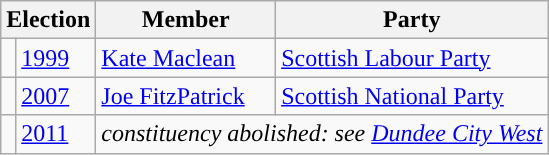<table class="wikitable">
<tr>
<th colspan="2">Election</th>
<th>Member</th>
<th>Party</th>
</tr>
<tr>
<td style="background-color: "></td>
<td><a href='#'>1999</a></td>
<td><a href='#'>Kate Maclean</a></td>
<td><a href='#'>Scottish Labour Party</a></td>
</tr>
<tr>
<td style="background-color: "></td>
<td><a href='#'>2007</a></td>
<td><a href='#'>Joe FitzPatrick</a></td>
<td><a href='#'>Scottish National Party</a></td>
</tr>
<tr>
<td></td>
<td><a href='#'>2011</a></td>
<td colspan="2"><em>constituency abolished: see <a href='#'>Dundee City West</a></em></td>
</tr>
</table>
